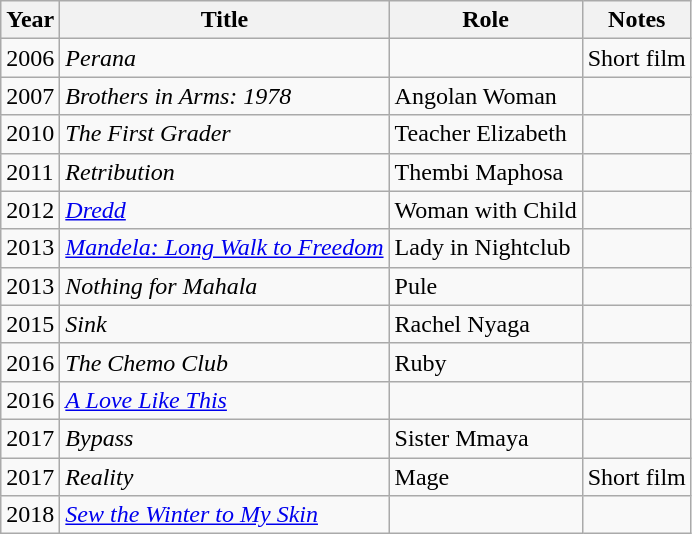<table class="wikitable sortable">
<tr>
<th>Year</th>
<th>Title</th>
<th>Role</th>
<th class="unsortable">Notes</th>
</tr>
<tr>
<td>2006</td>
<td><em>Perana</em></td>
<td></td>
<td>Short film</td>
</tr>
<tr>
<td>2007</td>
<td><em>Brothers in Arms: 1978</em></td>
<td>Angolan Woman</td>
<td></td>
</tr>
<tr>
<td>2010</td>
<td><em>The First Grader</em></td>
<td>Teacher Elizabeth</td>
<td></td>
</tr>
<tr>
<td>2011</td>
<td><em>Retribution</em></td>
<td>Thembi Maphosa</td>
<td></td>
</tr>
<tr>
<td>2012</td>
<td><em><a href='#'>Dredd</a></em></td>
<td>Woman with Child</td>
<td></td>
</tr>
<tr>
<td>2013</td>
<td><em><a href='#'>Mandela: Long Walk to Freedom</a></em></td>
<td>Lady in Nightclub</td>
<td></td>
</tr>
<tr>
<td>2013</td>
<td><em>Nothing for Mahala</em></td>
<td>Pule</td>
<td></td>
</tr>
<tr>
<td>2015</td>
<td><em>Sink</em></td>
<td>Rachel Nyaga</td>
<td></td>
</tr>
<tr>
<td>2016</td>
<td><em>The Chemo Club</em></td>
<td>Ruby</td>
<td></td>
</tr>
<tr>
<td>2016</td>
<td><em><a href='#'>A Love Like This</a></em></td>
<td></td>
<td></td>
</tr>
<tr>
<td>2017</td>
<td><em>Bypass</em></td>
<td>Sister Mmaya</td>
<td></td>
</tr>
<tr>
<td>2017</td>
<td><em>Reality</em></td>
<td>Mage</td>
<td>Short film</td>
</tr>
<tr>
<td>2018</td>
<td><em><a href='#'>Sew the Winter to My Skin</a></em></td>
<td></td>
<td></td>
</tr>
</table>
